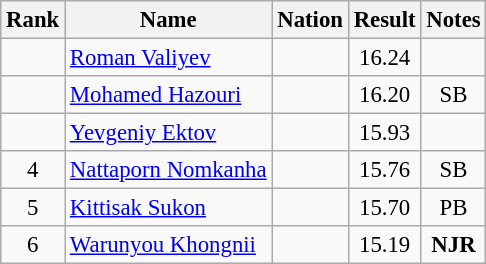<table class="wikitable sortable" style="text-align:center;font-size:95%">
<tr>
<th>Rank</th>
<th>Name</th>
<th>Nation</th>
<th>Result</th>
<th>Notes</th>
</tr>
<tr>
<td></td>
<td align=left><a href='#'>Roman Valiyev</a></td>
<td align=left></td>
<td>16.24</td>
<td></td>
</tr>
<tr>
<td></td>
<td align=left><a href='#'>Mohamed Hazouri</a></td>
<td align=left></td>
<td>16.20</td>
<td>SB</td>
</tr>
<tr>
<td></td>
<td align=left><a href='#'>Yevgeniy Ektov</a></td>
<td align=left></td>
<td>15.93</td>
<td></td>
</tr>
<tr>
<td>4</td>
<td align=left><a href='#'>Nattaporn Nomkanha</a></td>
<td align=left></td>
<td>15.76</td>
<td>SB</td>
</tr>
<tr>
<td>5</td>
<td align=left><a href='#'>Kittisak Sukon</a></td>
<td align=left></td>
<td>15.70</td>
<td>PB</td>
</tr>
<tr>
<td>6</td>
<td align=left><a href='#'>Warunyou Khongnii</a></td>
<td align=left></td>
<td>15.19</td>
<td><strong>NJR</strong></td>
</tr>
</table>
